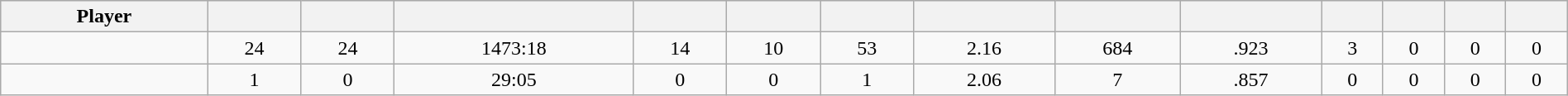<table class="wikitable sortable" style="width:100%; text-align:center;">
<tr style="text-align:center; background:#ddd;">
<th>Player</th>
<th></th>
<th></th>
<th></th>
<th></th>
<th></th>
<th></th>
<th></th>
<th></th>
<th></th>
<th></th>
<th></th>
<th></th>
<th></th>
</tr>
<tr align=center>
<td></td>
<td>24</td>
<td>24</td>
<td>1473:18</td>
<td>14</td>
<td>10</td>
<td>53</td>
<td>2.16</td>
<td>684</td>
<td>.923</td>
<td>3</td>
<td>0</td>
<td>0</td>
<td>0</td>
</tr>
<tr align=center>
<td></td>
<td>1</td>
<td>0</td>
<td>29:05</td>
<td>0</td>
<td>0</td>
<td>1</td>
<td>2.06</td>
<td>7</td>
<td>.857</td>
<td>0</td>
<td>0</td>
<td>0</td>
<td>0</td>
</tr>
</table>
